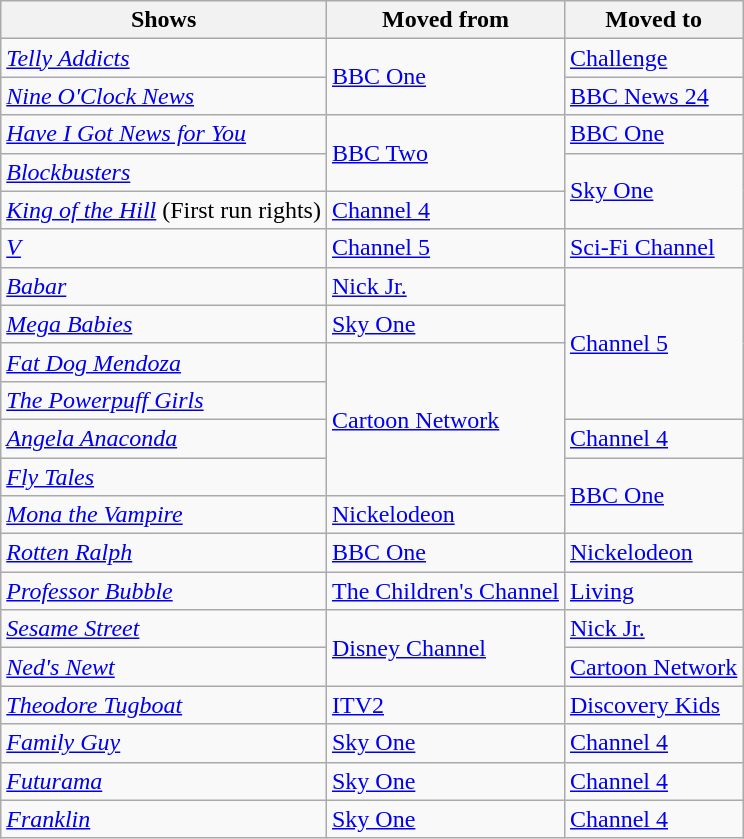<table class="wikitable">
<tr>
<th>Shows</th>
<th>Moved from</th>
<th>Moved to</th>
</tr>
<tr>
<td><em><a href='#'>Telly Addicts</a></em></td>
<td rowspan=2><a href='#'>BBC One</a></td>
<td><a href='#'>Challenge</a></td>
</tr>
<tr>
<td><em><a href='#'>Nine O'Clock News</a></em></td>
<td><a href='#'>BBC News 24</a></td>
</tr>
<tr>
<td><em><a href='#'>Have I Got News for You</a></em></td>
<td rowspan=2><a href='#'>BBC Two</a></td>
<td><a href='#'>BBC One</a></td>
</tr>
<tr>
<td><em><a href='#'>Blockbusters</a></em></td>
<td rowspan=2><a href='#'>Sky One</a></td>
</tr>
<tr>
<td><em><a href='#'>King of the Hill</a></em> (First run rights)</td>
<td><a href='#'>Channel 4</a></td>
</tr>
<tr>
<td><em><a href='#'>V</a></em></td>
<td><a href='#'>Channel 5</a></td>
<td><a href='#'>Sci-Fi Channel</a></td>
</tr>
<tr>
<td><em><a href='#'>Babar</a></em></td>
<td><a href='#'>Nick Jr.</a></td>
<td rowspan=4><a href='#'>Channel 5</a></td>
</tr>
<tr>
<td><em><a href='#'>Mega Babies</a></em></td>
<td><a href='#'>Sky One</a></td>
</tr>
<tr>
<td><em><a href='#'>Fat Dog Mendoza</a></em></td>
<td rowspan=4><a href='#'>Cartoon Network</a></td>
</tr>
<tr>
<td><em><a href='#'>The Powerpuff Girls</a></em></td>
</tr>
<tr>
<td><em><a href='#'>Angela Anaconda</a></em></td>
<td><a href='#'>Channel 4</a></td>
</tr>
<tr>
<td><em><a href='#'>Fly Tales</a></em></td>
<td rowspan=2><a href='#'>BBC One</a></td>
</tr>
<tr>
<td><em><a href='#'>Mona the Vampire</a></em></td>
<td><a href='#'>Nickelodeon</a></td>
</tr>
<tr>
<td><em><a href='#'>Rotten Ralph</a></em></td>
<td><a href='#'>BBC One</a></td>
<td><a href='#'>Nickelodeon</a></td>
</tr>
<tr>
<td><em><a href='#'>Professor Bubble</a></em></td>
<td><a href='#'>The Children's Channel</a></td>
<td><a href='#'>Living</a></td>
</tr>
<tr>
<td><em><a href='#'>Sesame Street</a></em></td>
<td rowspan=2><a href='#'>Disney Channel</a></td>
<td><a href='#'>Nick Jr.</a></td>
</tr>
<tr>
<td><em><a href='#'>Ned's Newt</a></em></td>
<td><a href='#'>Cartoon Network</a></td>
</tr>
<tr>
<td><em><a href='#'>Theodore Tugboat</a></em></td>
<td><a href='#'>ITV2</a></td>
<td><a href='#'>Discovery Kids</a></td>
</tr>
<tr>
<td><em><a href='#'>Family Guy</a></em></td>
<td><a href='#'>Sky One</a></td>
<td><a href='#'>Channel 4</a></td>
</tr>
<tr>
<td><em><a href='#'>Futurama</a></em></td>
<td><a href='#'>Sky One</a></td>
<td><a href='#'>Channel 4</a></td>
</tr>
<tr>
<td><em><a href='#'>Franklin</a></em></td>
<td><a href='#'>Sky One</a></td>
<td><a href='#'>Channel 4</a></td>
</tr>
</table>
